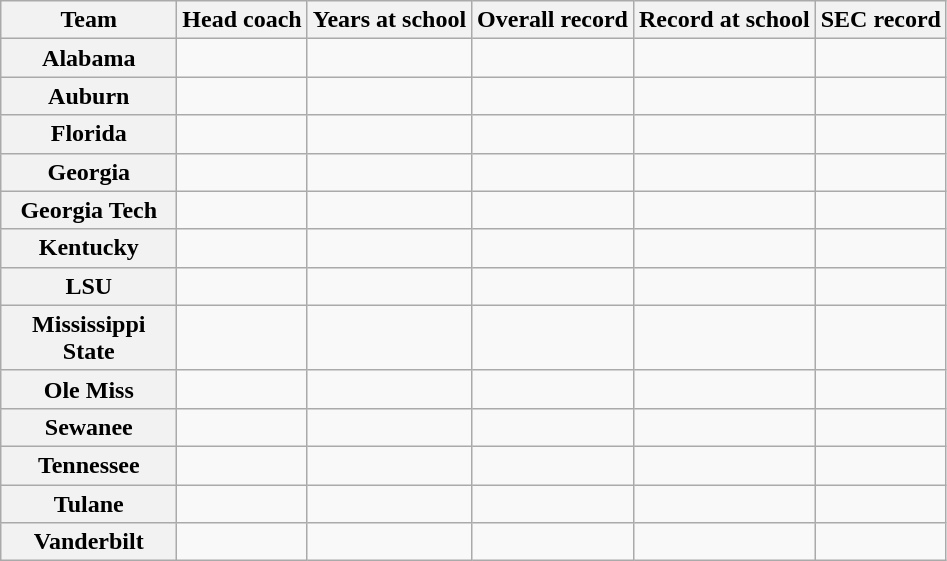<table class="wikitable sortable" style="text-align: center;">
<tr>
<th width="110">Team</th>
<th>Head coach</th>
<th>Years at school</th>
<th>Overall record</th>
<th>Record at school</th>
<th>SEC record</th>
</tr>
<tr>
<th><strong>Alabama</strong></th>
<td></td>
<td></td>
<td data-sort-value=></td>
<td data-sort-value=></td>
<td data-sort-value=></td>
</tr>
<tr>
<th><strong>Auburn</strong></th>
<td></td>
<td></td>
<td data-sort-value=></td>
<td data-sort-value=></td>
<td data-sort-value=></td>
</tr>
<tr>
<th><strong>Florida</strong></th>
<td></td>
<td></td>
<td data-sort-value=></td>
<td data-sort-value=></td>
<td data-sort-value=></td>
</tr>
<tr>
<th><strong>Georgia</strong></th>
<td></td>
<td></td>
<td data-sort-value=></td>
<td data-sort-value=></td>
<td data-sort-value=></td>
</tr>
<tr>
<th><strong>Georgia Tech</strong></th>
<td></td>
<td></td>
<td data-sort-value=></td>
<td data-sort-value=></td>
<td data-sort-value=></td>
</tr>
<tr>
<th><strong>Kentucky</strong></th>
<td></td>
<td></td>
<td data-sort-value=></td>
<td data-sort-value=></td>
<td data-sort-value=></td>
</tr>
<tr>
<th><strong>LSU</strong></th>
<td></td>
<td></td>
<td data-sort-value=></td>
<td data-sort-value=></td>
<td data-sort-value=></td>
</tr>
<tr>
<th><strong>Mississippi State</strong></th>
<td></td>
<td></td>
<td data-sort-value=></td>
<td data-sort-value=></td>
<td data-sort-value=></td>
</tr>
<tr>
<th><strong>Ole Miss</strong></th>
<td></td>
<td></td>
<td data-sort-value=></td>
<td data-sort-value=></td>
<td data-sort-value=></td>
</tr>
<tr>
<th><strong>Sewanee</strong></th>
<td></td>
<td></td>
<td data-sort-value=></td>
<td data-sort-value=></td>
<td data-sort-value=></td>
</tr>
<tr>
<th><strong>Tennessee</strong></th>
<td></td>
<td></td>
<td data-sort-value=></td>
<td data-sort-value=></td>
<td data-sort-value=></td>
</tr>
<tr>
<th><strong>Tulane</strong></th>
<td></td>
<td></td>
<td data-sort-value=></td>
<td data-sort-value=></td>
<td data-sort-value=></td>
</tr>
<tr>
<th><strong>Vanderbilt</strong></th>
<td></td>
<td></td>
<td data-sort-value=></td>
<td data-sort-value=></td>
<td data-sort-value=></td>
</tr>
</table>
